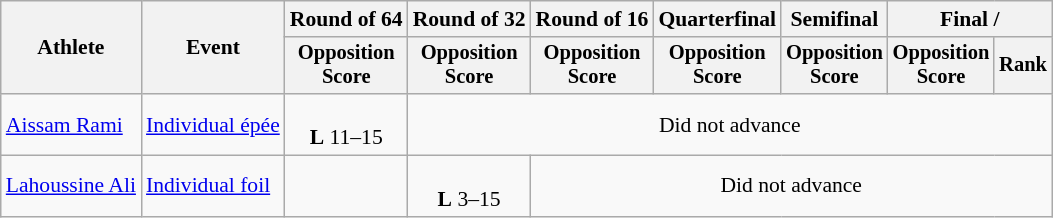<table class="wikitable" style="font-size:90%">
<tr>
<th rowspan="2">Athlete</th>
<th rowspan="2">Event</th>
<th>Round of 64</th>
<th>Round of 32</th>
<th>Round of 16</th>
<th>Quarterfinal</th>
<th>Semifinal</th>
<th colspan=2>Final / </th>
</tr>
<tr style="font-size:95%">
<th>Opposition <br> Score</th>
<th>Opposition <br> Score</th>
<th>Opposition <br> Score</th>
<th>Opposition <br> Score</th>
<th>Opposition <br> Score</th>
<th>Opposition <br> Score</th>
<th>Rank</th>
</tr>
<tr align=center>
<td align=left><a href='#'>Aissam Rami</a></td>
<td align=left><a href='#'>Individual épée</a></td>
<td><br><strong>L</strong> 11–15</td>
<td colspan=6>Did not advance</td>
</tr>
<tr align=center>
<td align=left><a href='#'>Lahoussine Ali</a></td>
<td align=left><a href='#'>Individual foil</a></td>
<td></td>
<td><br><strong>L</strong> 3–15</td>
<td colspan=5>Did not advance</td>
</tr>
</table>
